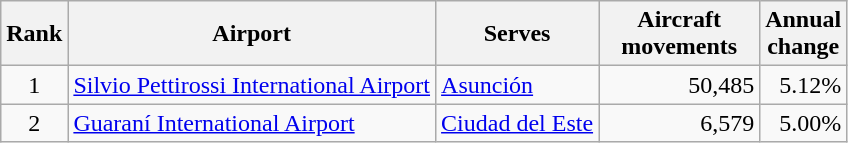<table class="wikitable sortable">
<tr>
<th>Rank</th>
<th>Airport</th>
<th>Serves</th>
<th style="width:100px">Aircraft<br>movements</th>
<th>Annual<br>change</th>
</tr>
<tr>
<td align="center">1</td>
<td><a href='#'>Silvio Pettirossi International Airport</a></td>
<td><a href='#'>Asunción</a></td>
<td align="right">50,485</td>
<td align="right">5.12%</td>
</tr>
<tr>
<td align="center">2</td>
<td><a href='#'>Guaraní International Airport</a></td>
<td><a href='#'>Ciudad del Este</a></td>
<td align="right">6,579</td>
<td align="right">5.00%</td>
</tr>
</table>
